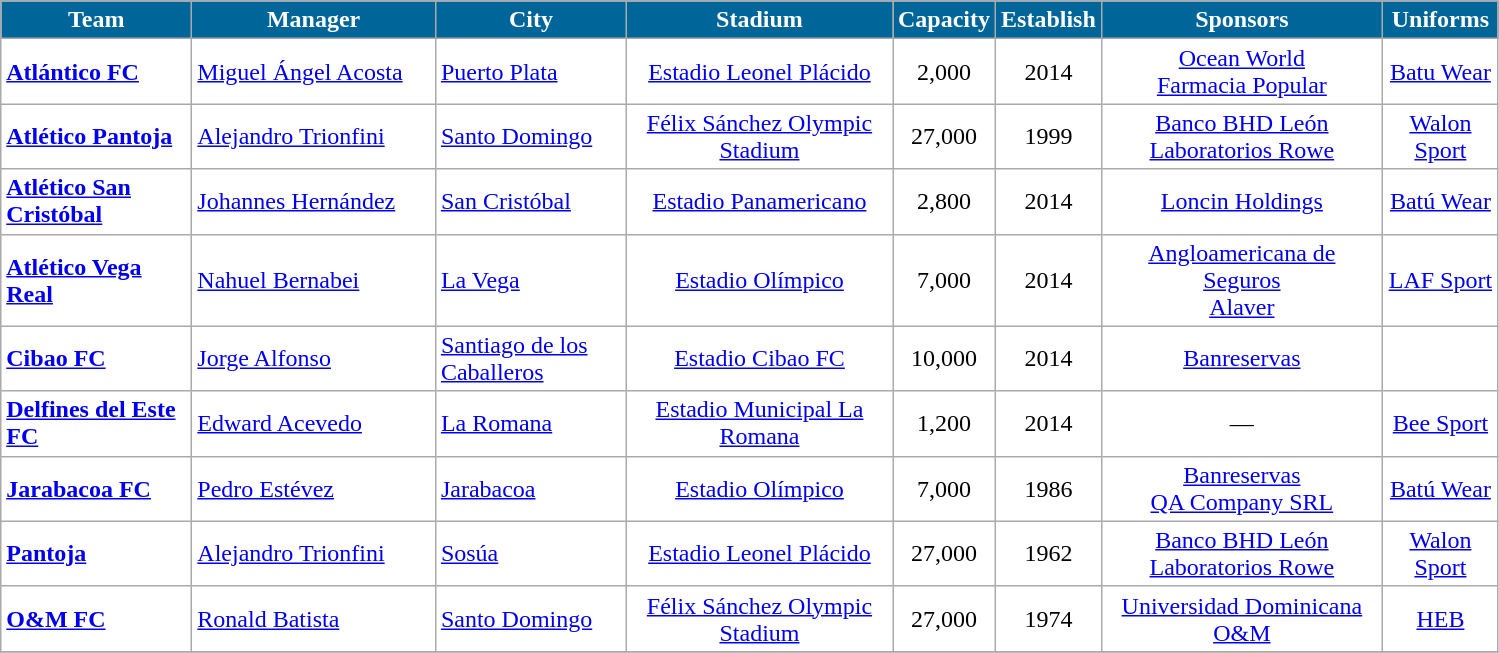<table class="wikitable sortable">
<tr style="color:#FFFFFF; text-align:center">
<th style="background:#006699;" width=120>Team</th>
<th style="background:#006699;" width=155>Manager</th>
<th style="background:#006699;" width=120>City</th>
<th style="background:#006699;" width=170>Stadium</th>
<th style="background:#006699;" width=25>Capacity</th>
<th style="background:#006699;" width=40>Establish</th>
<th style="background:#006699;" width=180>Sponsors</th>
<th style="background:#006699;" width=70>Uniforms</th>
</tr>
<tr style="background:#FFFFFF; text-align:center">
<td style="text-align:left"><strong><a href='#'>Atlántico FC</a></strong></td>
<td style="text-align:left"> <a href='#'>Miguel Ángel Acosta</a></td>
<td style="text-align:left"><a href='#'>Puerto Plata</a></td>
<td><a href='#'>Estadio Leonel Plácido</a></td>
<td style="text-align:center">2,000</td>
<td style="text-align:center">2014</td>
<td> <a href='#'>Ocean World</a> <br>  <a href='#'>Farmacia Popular</a></td>
<td> <a href='#'>Batu Wear</a></td>
</tr>
<tr style="background:#FFFFFF; text-align:center">
<td style="text-align:left"><strong><a href='#'>Atlético Pantoja</a></strong></td>
<td style="text-align:left"> <a href='#'>Alejandro Trionfini</a></td>
<td style="text-align:left"><a href='#'>Santo Domingo</a></td>
<td><a href='#'>Félix Sánchez Olympic Stadium</a></td>
<td style="text-align:center">27,000</td>
<td style="text-align:center">1999</td>
<td> <a href='#'>Banco BHD León</a><br> <a href='#'>Laboratorios Rowe</a></td>
<td> <a href='#'>Walon Sport</a></td>
</tr>
<tr style="background:#FFFFFF; text-align:center">
<td style="text-align:left"><strong><a href='#'>Atlético San Cristóbal</a></strong></td>
<td style="text-align:left"> <a href='#'>Johannes Hernández</a></td>
<td style="text-align:left"><a href='#'>San Cristóbal</a></td>
<td><a href='#'>Estadio Panamericano</a></td>
<td style="text-align:center">2,800</td>
<td style="text-align:center">2014</td>
<td> <a href='#'>Loncin Holdings</a></td>
<td> <a href='#'>Batú Wear</a></td>
</tr>
<tr style="background:#FFFFFF; text-align:center">
<td style="text-align:left"><strong><a href='#'>Atlético Vega Real</a></strong></td>
<td style="text-align:left"> <a href='#'>Nahuel Bernabei</a></td>
<td style="text-align:left"><a href='#'>La Vega</a></td>
<td><a href='#'>Estadio Olímpico</a></td>
<td style="text-align:center">7,000</td>
<td style="text-align:center">2014</td>
<td> <a href='#'>Angloamericana de Seguros</a> <br>  <a href='#'>Alaver</a></td>
<td> <a href='#'>LAF Sport</a></td>
</tr>
<tr style="background:#FFFFFF; text-align:center">
<td style="text-align:left"><strong><a href='#'>Cibao FC</a></strong></td>
<td style="text-align:left"> <a href='#'>Jorge Alfonso</a></td>
<td style="text-align:left"><a href='#'>Santiago de los Caballeros</a></td>
<td><a href='#'>Estadio Cibao FC</a></td>
<td style="text-align:center">10,000</td>
<td style="text-align:center">2014</td>
<td> <a href='#'>Banreservas</a></td>
<td></td>
</tr>
<tr style="background:#FFFFFF; text-align:center">
<td style="text-align:left"><strong><a href='#'>Delfines del Este FC</a></strong></td>
<td style="text-align:left"> <a href='#'>Edward Acevedo</a></td>
<td style="text-align:left"><a href='#'>La Romana</a></td>
<td><a href='#'>Estadio Municipal La Romana</a></td>
<td style="text-align:center">1,200</td>
<td style="text-align:center">2014</td>
<td>—</td>
<td> <a href='#'>Bee Sport</a></td>
</tr>
<tr style="background:#FFFFFF; text-align:center">
<td style="text-align:left"><strong><a href='#'>Jarabacoa FC</a></strong></td>
<td style="text-align:left"> <a href='#'>Pedro Estévez</a></td>
<td style="text-align:left"><a href='#'>Jarabacoa</a></td>
<td><a href='#'>Estadio Olímpico</a></td>
<td style="text-align:center">7,000</td>
<td style="text-align:center">1986</td>
<td> <a href='#'>Banreservas</a><br> <a href='#'>QA Company SRL</a></td>
<td> <a href='#'>Batú Wear</a></td>
</tr>
<tr style="background:#FFFFFF; text-align:center">
<td style="text-align:left"><strong><a href='#'>Pantoja</a></strong></td>
<td style="text-align:left"> <a href='#'>Alejandro Trionfini</a></td>
<td style="text-align:left"><a href='#'>Sosúa</a></td>
<td><a href='#'>Estadio Leonel Plácido</a></td>
<td style="text-align:center">27,000</td>
<td style="text-align:center">1962</td>
<td> <a href='#'>Banco BHD León</a><br> <a href='#'>Laboratorios Rowe</a></td>
<td> <a href='#'>Walon Sport</a></td>
</tr>
<tr style="background:#FFFFFF; text-align:center">
<td style="text-align:left"><strong><a href='#'>O&M FC</a></strong></td>
<td style="text-align:left"> <a href='#'>Ronald Batista</a></td>
<td style="text-align:left"><a href='#'>Santo Domingo</a></td>
<td><a href='#'>Félix Sánchez Olympic Stadium</a></td>
<td style="text-align:center">27,000</td>
<td style="text-align:center">1974</td>
<td> <a href='#'>Universidad Dominicana O&M</a></td>
<td> <a href='#'>HEB</a></td>
</tr>
<tr style="background:#FFFFFF; text-align:center">
</tr>
</table>
